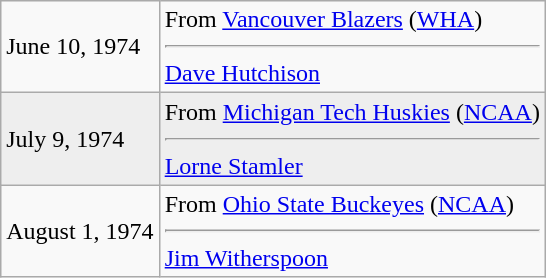<table class="wikitable">
<tr>
<td>June 10, 1974</td>
<td valign="top">From <a href='#'>Vancouver Blazers</a> (<a href='#'>WHA</a>)<hr><a href='#'>Dave Hutchison</a></td>
</tr>
<tr style="background:#eee;">
<td>July 9, 1974</td>
<td valign="top">From <a href='#'>Michigan Tech Huskies</a> (<a href='#'>NCAA</a>)<hr><a href='#'>Lorne Stamler</a></td>
</tr>
<tr>
<td>August 1, 1974</td>
<td valign="top">From <a href='#'>Ohio State Buckeyes</a> (<a href='#'>NCAA</a>)<hr><a href='#'>Jim Witherspoon</a></td>
</tr>
</table>
